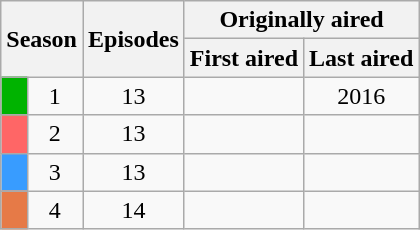<table class="wikitable" style="text-align: center">
<tr>
<th colspan="2" rowspan="2">Season</th>
<th rowspan="2">Episodes</th>
<th colspan="2">Originally aired</th>
</tr>
<tr>
<th>First aired</th>
<th>Last aired</th>
</tr>
<tr>
<td style="background: #00B300"></td>
<td>1</td>
<td>13</td>
<td></td>
<td>2016</td>
</tr>
<tr>
<td style="background: #FF6666"></td>
<td>2</td>
<td>13</td>
<td></td>
<td></td>
</tr>
<tr>
<td style="background: #389CFF"></td>
<td>3</td>
<td>13</td>
<td></td>
<td></td>
</tr>
<tr>
<td style="background: #E67A47"></td>
<td>4</td>
<td>14</td>
<td></td>
<td></td>
</tr>
</table>
